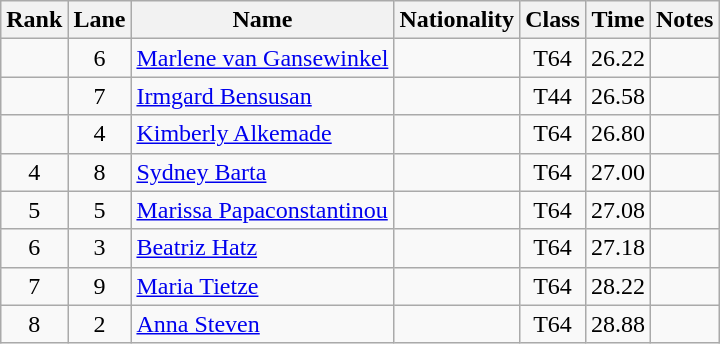<table class="wikitable sortable" style="text-align:center">
<tr>
<th>Rank</th>
<th>Lane</th>
<th>Name</th>
<th>Nationality</th>
<th>Class</th>
<th>Time</th>
<th>Notes</th>
</tr>
<tr>
<td></td>
<td>6</td>
<td align="left"><a href='#'>Marlene van Gansewinkel</a></td>
<td align="left"></td>
<td>T64</td>
<td>26.22</td>
<td></td>
</tr>
<tr>
<td></td>
<td>7</td>
<td align="left"><a href='#'>Irmgard Bensusan</a></td>
<td align="left"></td>
<td>T44</td>
<td>26.58</td>
<td></td>
</tr>
<tr>
<td></td>
<td>4</td>
<td align="left"><a href='#'>Kimberly Alkemade</a></td>
<td align="left"></td>
<td>T64</td>
<td>26.80</td>
<td></td>
</tr>
<tr>
<td>4</td>
<td>8</td>
<td align="left"><a href='#'>Sydney Barta</a></td>
<td align="left"></td>
<td>T64</td>
<td>27.00</td>
<td></td>
</tr>
<tr>
<td>5</td>
<td>5</td>
<td align="left"><a href='#'>Marissa Papaconstantinou</a></td>
<td align="left"></td>
<td>T64</td>
<td>27.08</td>
<td></td>
</tr>
<tr>
<td>6</td>
<td>3</td>
<td align="left"><a href='#'>Beatriz Hatz</a></td>
<td align="left"></td>
<td>T64</td>
<td>27.18</td>
<td></td>
</tr>
<tr>
<td>7</td>
<td>9</td>
<td align="left"><a href='#'>Maria Tietze</a></td>
<td align="left"></td>
<td>T64</td>
<td>28.22</td>
<td></td>
</tr>
<tr>
<td>8</td>
<td>2</td>
<td align="left"><a href='#'>Anna Steven</a></td>
<td align="left"></td>
<td>T64</td>
<td>28.88</td>
<td></td>
</tr>
</table>
